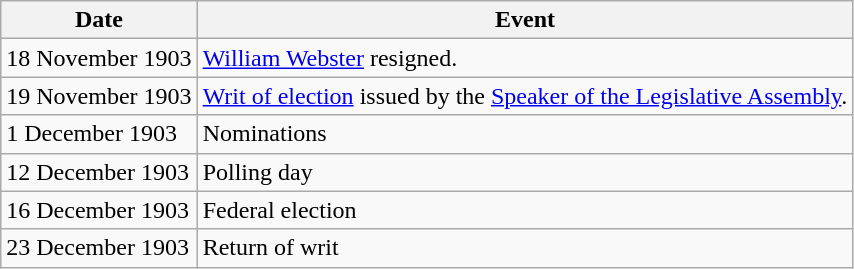<table class="wikitable">
<tr>
<th>Date</th>
<th>Event</th>
</tr>
<tr>
<td>18 November 1903</td>
<td><a href='#'>William Webster</a> resigned.</td>
</tr>
<tr>
<td>19 November 1903</td>
<td><a href='#'>Writ of election</a> issued by the <a href='#'>Speaker of the Legislative Assembly</a>.</td>
</tr>
<tr>
<td>1 December 1903</td>
<td>Nominations</td>
</tr>
<tr>
<td>12 December 1903</td>
<td>Polling day</td>
</tr>
<tr>
<td>16 December 1903</td>
<td>Federal election</td>
</tr>
<tr>
<td>23 December 1903</td>
<td>Return of writ</td>
</tr>
</table>
